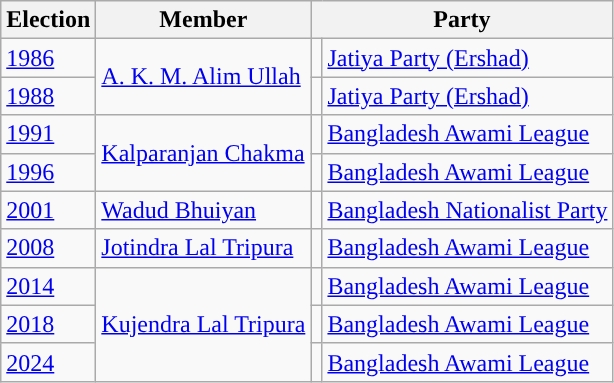<table class="wikitable">
<tr>
<th>Election</th>
<th>Member</th>
<th colspan="2">Party</th>
</tr>
<tr>
<td><a href='#'>1986</a></td>
<td rowspan="2"><a href='#'>A. K. M. Alim Ullah</a></td>
<td style="background-color: "></td>
<td><a href='#'>Jatiya Party (Ershad)</a></td>
</tr>
<tr>
<td><a href='#'>1988</a></td>
<td style="background-color: "></td>
<td><a href='#'>Jatiya Party (Ershad)</a></td>
</tr>
<tr>
<td><a href='#'>1991</a></td>
<td rowspan="2"><a href='#'>Kalparanjan Chakma</a></td>
<td style="background-color: "></td>
<td><a href='#'>Bangladesh Awami League</a></td>
</tr>
<tr>
<td><a href='#'>1996</a></td>
<td style="background-color: "></td>
<td><a href='#'>Bangladesh Awami League</a></td>
</tr>
<tr>
<td><a href='#'>2001</a></td>
<td><a href='#'>Wadud Bhuiyan</a></td>
<td style="background-color:"></td>
<td><a href='#'>Bangladesh Nationalist Party</a></td>
</tr>
<tr>
<td><a href='#'>2008</a></td>
<td><a href='#'>Jotindra Lal Tripura</a></td>
<td style="background-color: "></td>
<td><a href='#'>Bangladesh Awami League</a></td>
</tr>
<tr>
<td><a href='#'>2014</a></td>
<td rowspan="3"><a href='#'>Kujendra Lal Tripura</a></td>
<td style="background-color: "></td>
<td><a href='#'>Bangladesh Awami League</a></td>
</tr>
<tr>
<td><a href='#'>2018</a></td>
<td style="background-color: "></td>
<td><a href='#'>Bangladesh Awami League</a></td>
</tr>
<tr>
<td><a href='#'>2024</a></td>
<td style="background-color: "></td>
<td><a href='#'>Bangladesh Awami League</a></td>
</tr>
</table>
